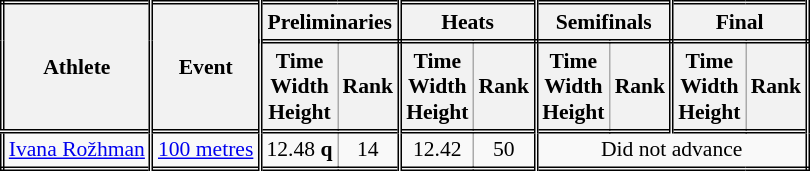<table class=wikitable style="font-size:90%; border: double;">
<tr>
<th rowspan="2" style="border-right:double">Athlete</th>
<th rowspan="2" style="border-right:double">Event</th>
<th colspan="2" style="border-right:double; border-bottom:double;">Preliminaries</th>
<th colspan="2" style="border-right:double; border-bottom:double;">Heats</th>
<th colspan="2" style="border-right:double; border-bottom:double;">Semifinals</th>
<th colspan="2" style="border-right:double; border-bottom:double;">Final</th>
</tr>
<tr>
<th>Time<br>Width<br>Height</th>
<th style="border-right:double">Rank</th>
<th>Time<br>Width<br>Height</th>
<th style="border-right:double">Rank</th>
<th>Time<br>Width<br>Height</th>
<th style="border-right:double">Rank</th>
<th>Time<br>Width<br>Height</th>
<th style="border-right:double">Rank</th>
</tr>
<tr style="border-top: double;">
<td style="border-right:double"><a href='#'>Ivana Rožhman</a></td>
<td style="border-right:double"><a href='#'>100 metres</a></td>
<td align=center>12.48 <strong>q</strong></td>
<td align=center style="border-right:double">14</td>
<td align=center>12.42</td>
<td align=center style="border-right:double">50</td>
<td colspan="4" align=center>Did not advance</td>
</tr>
</table>
